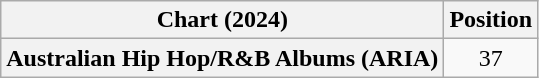<table class="wikitable plainrowheaders" style="text-align:center">
<tr>
<th scope="col">Chart (2024)</th>
<th scope="col">Position</th>
</tr>
<tr>
<th scope="row">Australian Hip Hop/R&B Albums (ARIA)</th>
<td>37</td>
</tr>
</table>
